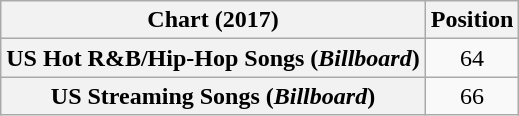<table class="wikitable plainrowheaders sortable" style="text-align:center">
<tr>
<th scope="col">Chart (2017)</th>
<th scope="col">Position</th>
</tr>
<tr>
<th scope="row">US Hot R&B/Hip-Hop Songs (<em>Billboard</em>)</th>
<td>64</td>
</tr>
<tr>
<th scope="row">US Streaming Songs (<em>Billboard</em>)</th>
<td>66</td>
</tr>
</table>
